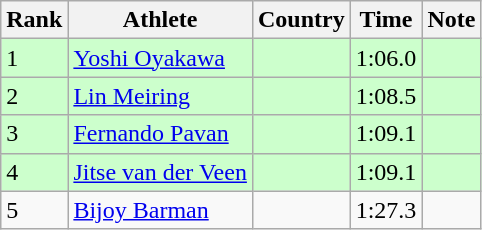<table class="wikitable sortable">
<tr>
<th>Rank</th>
<th>Athlete</th>
<th>Country</th>
<th>Time</th>
<th>Note</th>
</tr>
<tr bgcolor=#CCFFCC>
<td>1</td>
<td><a href='#'>Yoshi Oyakawa</a></td>
<td></td>
<td>1:06.0</td>
<td></td>
</tr>
<tr bgcolor=#CCFFCC>
<td>2</td>
<td><a href='#'>Lin Meiring</a></td>
<td></td>
<td>1:08.5</td>
<td></td>
</tr>
<tr bgcolor=#CCFFCC>
<td>3</td>
<td><a href='#'>Fernando Pavan</a></td>
<td></td>
<td>1:09.1</td>
<td></td>
</tr>
<tr bgcolor=#CCFFCC>
<td>4</td>
<td><a href='#'>Jitse van der Veen</a></td>
<td></td>
<td>1:09.1</td>
<td></td>
</tr>
<tr>
<td>5</td>
<td><a href='#'>Bijoy Barman</a></td>
<td></td>
<td>1:27.3</td>
<td></td>
</tr>
</table>
